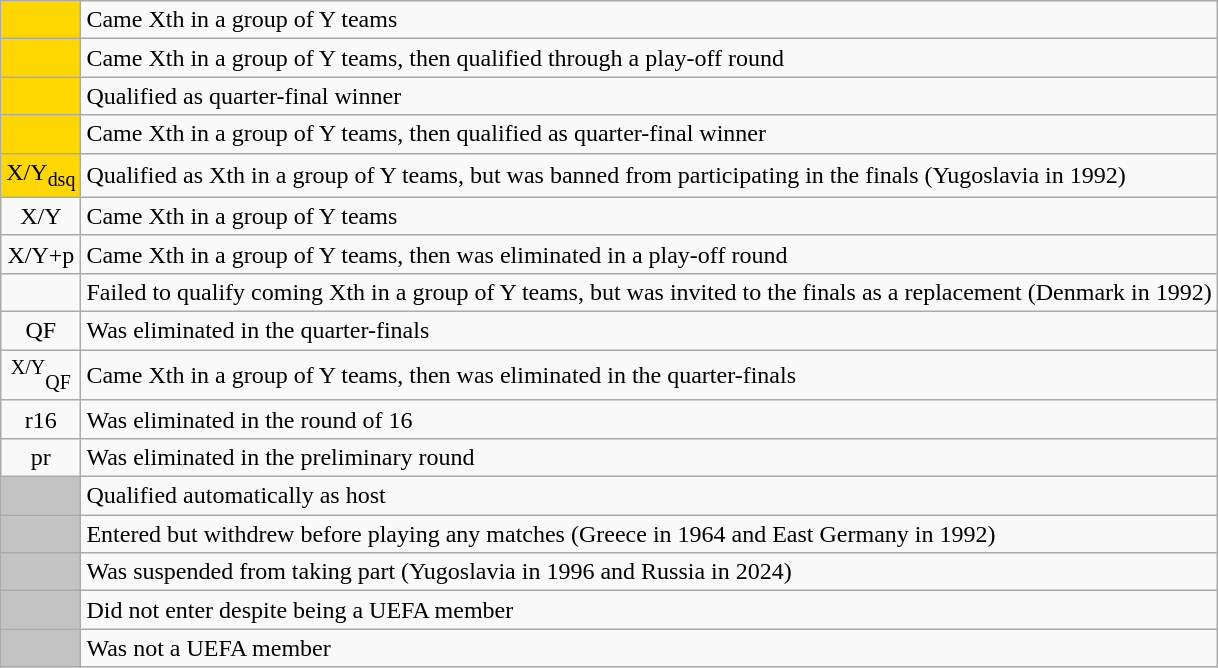<table class="wikitable" style="text-align:center">
<tr>
<td width=38 bgcolor=gold><strong></strong></td>
<td align=left>Came Xth in a group of Y teams</td>
</tr>
<tr>
<td bgcolor=gold><strong></strong></td>
<td align=left>Came Xth in a group of Y teams, then qualified through a play-off round</td>
</tr>
<tr>
<td bgcolor=gold><strong></strong></td>
<td align=left>Qualified as quarter-final winner</td>
</tr>
<tr>
<td bgcolor=gold><strong></strong></td>
<td align=left>Came Xth in a group of Y teams, then qualified as quarter-final winner</td>
</tr>
<tr>
<td bgcolor=gold>X/Y<sub>dsq</sub></td>
<td align=left>Qualified as Xth in a group of Y teams, but was banned from participating in the finals (Yugoslavia in 1992)</td>
</tr>
<tr>
<td>X/Y</td>
<td align=left>Came Xth in a group of Y teams</td>
</tr>
<tr>
<td>X/Y+p</td>
<td align=left>Came Xth in a group of Y teams, then was eliminated in a play-off round</td>
</tr>
<tr>
<td><strong></strong></td>
<td align=left>Failed to qualify coming Xth in a group of Y teams, but was invited to the finals as a replacement (Denmark in 1992)</td>
</tr>
<tr>
<td>QF</td>
<td align=left>Was eliminated in the quarter-finals</td>
</tr>
<tr>
<td><sup>X/Y</sup><sub>QF</sub></td>
<td align=left>Came Xth in a group of Y teams, then was eliminated in the quarter-finals</td>
</tr>
<tr>
<td>r16</td>
<td align=left>Was eliminated in the round of 16</td>
</tr>
<tr>
<td>pr</td>
<td align=left>Was eliminated in the preliminary round</td>
</tr>
<tr>
<td bgcolor="#c3c3c3"><strong></strong></td>
<td align=left>Qualified automatically as host</td>
</tr>
<tr>
<td bgcolor="#c3c3c3"></td>
<td align=left>Entered but withdrew before playing any matches (Greece in 1964 and East Germany in 1992)</td>
</tr>
<tr>
<td bgcolor="#c3c3c3"></td>
<td align=left>Was suspended from taking part (Yugoslavia in 1996 and Russia in 2024)</td>
</tr>
<tr>
<td bgcolor="#c3c3c3"></td>
<td align=left>Did not enter despite being a UEFA member</td>
</tr>
<tr>
<td bgcolor="#c3c3c3"></td>
<td align=left>Was not a UEFA member</td>
</tr>
</table>
